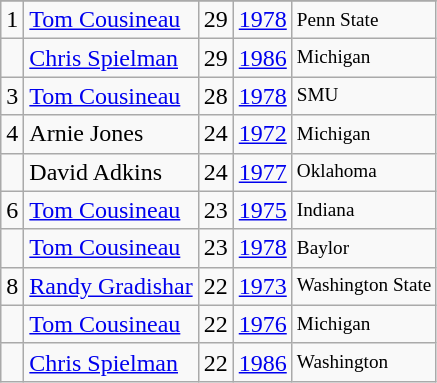<table class="wikitable">
<tr>
</tr>
<tr>
<td>1</td>
<td><a href='#'>Tom Cousineau</a></td>
<td>29</td>
<td><a href='#'>1978</a></td>
<td style="font-size:80%;">Penn State</td>
</tr>
<tr>
<td></td>
<td><a href='#'>Chris Spielman</a></td>
<td>29</td>
<td><a href='#'>1986</a></td>
<td style="font-size:80%;">Michigan</td>
</tr>
<tr>
<td>3</td>
<td><a href='#'>Tom Cousineau</a></td>
<td>28</td>
<td><a href='#'>1978</a></td>
<td style="font-size:80%;">SMU</td>
</tr>
<tr>
<td>4</td>
<td>Arnie Jones</td>
<td>24</td>
<td><a href='#'>1972</a></td>
<td style="font-size:80%;">Michigan</td>
</tr>
<tr>
<td></td>
<td>David Adkins</td>
<td>24</td>
<td><a href='#'>1977</a></td>
<td style="font-size:80%;">Oklahoma</td>
</tr>
<tr>
<td>6</td>
<td><a href='#'>Tom Cousineau</a></td>
<td>23</td>
<td><a href='#'>1975</a></td>
<td style="font-size:80%;">Indiana</td>
</tr>
<tr>
<td></td>
<td><a href='#'>Tom Cousineau</a></td>
<td>23</td>
<td><a href='#'>1978</a></td>
<td style="font-size:80%;">Baylor</td>
</tr>
<tr>
<td>8</td>
<td><a href='#'>Randy Gradishar</a></td>
<td>22</td>
<td><a href='#'>1973</a></td>
<td style="font-size:80%;">Washington State</td>
</tr>
<tr>
<td></td>
<td><a href='#'>Tom Cousineau</a></td>
<td>22</td>
<td><a href='#'>1976</a></td>
<td style="font-size:80%;">Michigan</td>
</tr>
<tr>
<td></td>
<td><a href='#'>Chris Spielman</a></td>
<td>22</td>
<td><a href='#'>1986</a></td>
<td style="font-size:80%;">Washington</td>
</tr>
</table>
